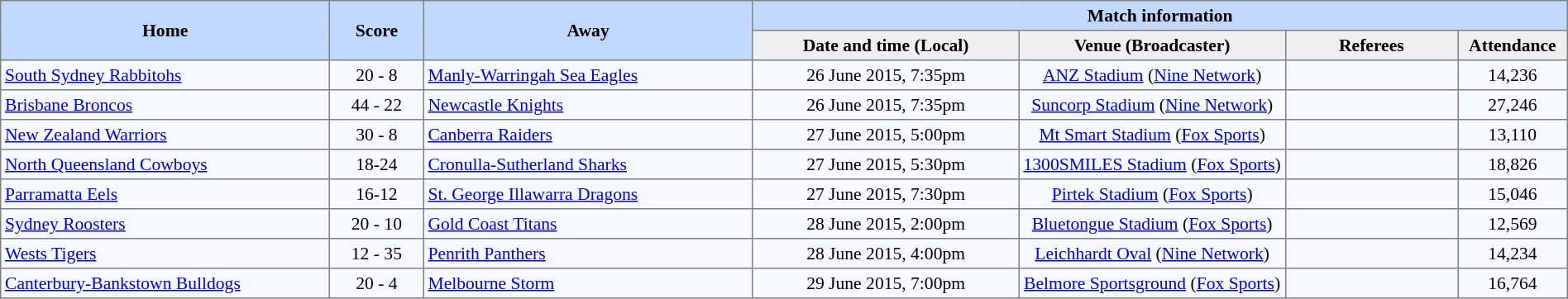<table border="1" cellpadding="3" cellspacing="0" style="border-collapse:collapse; font-size:90%; width:100%;">
<tr style="background:#c1d8ff;">
<th rowspan="2" style="width:21%;">Home</th>
<th rowspan="2" style="width:6%;">Score</th>
<th rowspan="2" style="width:21%;">Away</th>
<th colspan=6>Match information</th>
</tr>
<tr style="background:#efefef;">
<th width=17%>Date and time (Local)</th>
<th width="17%">Venue (Broadcaster)</th>
<th width=11%>Referees</th>
<th width=7%>Attendance</th>
</tr>
<tr style="text-align:center; background:#f5faff;">
<td align="left"> <a href='#'>South Sydney Rabbitohs</a></td>
<td>20 - 8</td>
<td align="left"> <a href='#'>Manly-Warringah Sea Eagles</a></td>
<td>26 June 2015, 7:35pm</td>
<td><a href='#'>ANZ Stadium</a>  (<a href='#'>Nine Network</a>)</td>
<td></td>
<td>14,236</td>
</tr>
<tr style="text-align:center; background:#f5faff;">
<td align="left"> <a href='#'>Brisbane Broncos</a></td>
<td>44 - 22</td>
<td align="left"> <a href='#'>Newcastle Knights</a></td>
<td>26 June 2015, 7:35pm</td>
<td><a href='#'>Suncorp Stadium</a>  (<a href='#'>Nine Network</a>)</td>
<td></td>
<td>27,246</td>
</tr>
<tr style="text-align:center; background:#f5faff;">
<td align="left"> <a href='#'>New Zealand Warriors</a></td>
<td>30 - 8</td>
<td align="left"> <a href='#'>Canberra Raiders</a></td>
<td>27 June 2015, 5:00pm</td>
<td><a href='#'>Mt Smart Stadium</a> (<a href='#'>Fox Sports</a>)</td>
<td></td>
<td>13,110</td>
</tr>
<tr style="text-align:center; background:#f5faff;">
<td align="left"> <a href='#'>North Queensland Cowboys</a></td>
<td>18-24</td>
<td align="left"> <a href='#'>Cronulla-Sutherland Sharks</a></td>
<td>27 June 2015, 5:30pm</td>
<td><a href='#'>1300SMILES Stadium</a> (<a href='#'>Fox Sports</a>)</td>
<td></td>
<td>18,826</td>
</tr>
<tr style="text-align:center; background:#f5faff;">
<td align="left"> <a href='#'>Parramatta Eels</a></td>
<td>16-12</td>
<td align="left"> <a href='#'>St. George Illawarra Dragons</a></td>
<td>27 June 2015, 7:30pm</td>
<td><a href='#'>Pirtek Stadium</a> (<a href='#'>Fox Sports</a>)</td>
<td></td>
<td>15,046</td>
</tr>
<tr style="text-align:center; background:#f5faff;">
<td align="left"><a href='#'>Sydney Roosters</a></td>
<td>20 - 10</td>
<td align="left"> <a href='#'>Gold Coast Titans</a></td>
<td>28 June 2015, 2:00pm</td>
<td><a href='#'>Bluetongue Stadium</a> (<a href='#'>Fox Sports</a>)</td>
<td></td>
<td>12,569</td>
</tr>
<tr style="text-align:center; background:#f5faff;">
<td align="left"> <a href='#'>Wests Tigers</a></td>
<td>12 - 35</td>
<td align="left"> <a href='#'>Penrith Panthers</a></td>
<td>28 June 2015, 4:00pm</td>
<td><a href='#'>Leichhardt Oval</a>  (<a href='#'>Nine Network</a>)</td>
<td></td>
<td>14,234</td>
</tr>
<tr style="text-align:center; background:#f5faff;">
<td align="left"> <a href='#'>Canterbury-Bankstown Bulldogs</a></td>
<td>20 - 4</td>
<td align="left"> <a href='#'>Melbourne Storm</a></td>
<td>29 June 2015, 7:00pm</td>
<td><a href='#'>Belmore Sportsground</a> (<a href='#'>Fox Sports</a>)</td>
<td></td>
<td>16,764</td>
</tr>
</table>
